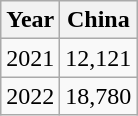<table class="wikitable">
<tr>
<th>Year</th>
<th>China</th>
</tr>
<tr>
<td>2021</td>
<td>12,121</td>
</tr>
<tr>
<td>2022</td>
<td>18,780</td>
</tr>
</table>
